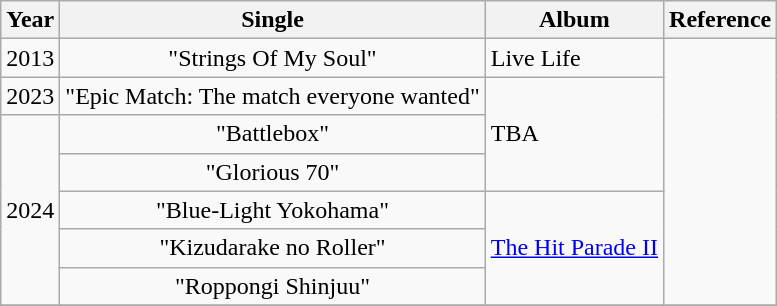<table class="wikitable plainrowheaders" style="text-align:center;">
<tr>
<th scope="col">Year</th>
<th scope="col">Single</th>
<th scope="col">Album</th>
<th scope="col">Reference</th>
</tr>
<tr>
<td rowspan="1">2013</td>
<td>"Strings Of My Soul"</td>
<td style="text-align:left;">Live Life<br></td>
<td rowspan="7"></td>
</tr>
<tr>
<td rowspan="1">2023</td>
<td>"Epic Match: The match everyone wanted"</td>
<td rowspan="3"style="text-align:left;">TBA <br></td>
</tr>
<tr>
<td rowspan="5">2024</td>
<td>"Battlebox"</td>
</tr>
<tr>
<td>"Glorious 70"</td>
</tr>
<tr>
<td>"Blue-Light Yokohama"</td>
<td rowspan="3"style="text-align:left;"><a href='#'>The Hit Parade II</a> <br></td>
</tr>
<tr>
<td>"Kizudarake no Roller"</td>
</tr>
<tr>
<td>"Roppongi Shinjuu"</td>
</tr>
<tr>
</tr>
</table>
